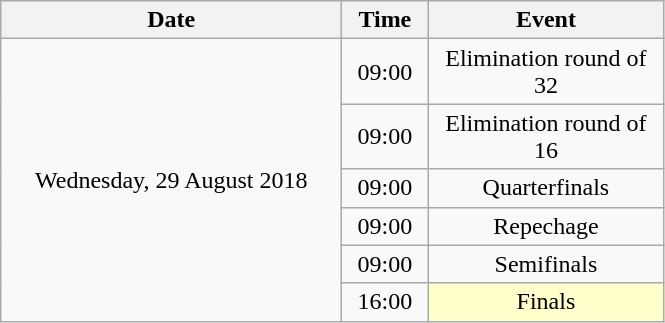<table class = "wikitable" style="text-align:center;">
<tr>
<th width=220>Date</th>
<th width=50>Time</th>
<th width=150>Event</th>
</tr>
<tr>
<td rowspan=6>Wednesday, 29 August 2018</td>
<td>09:00</td>
<td>Elimination round of 32</td>
</tr>
<tr>
<td>09:00</td>
<td>Elimination round of 16</td>
</tr>
<tr>
<td>09:00</td>
<td>Quarterfinals</td>
</tr>
<tr>
<td>09:00</td>
<td>Repechage</td>
</tr>
<tr>
<td>09:00</td>
<td>Semifinals</td>
</tr>
<tr>
<td>16:00</td>
<td bgcolor=ffffcc>Finals</td>
</tr>
</table>
